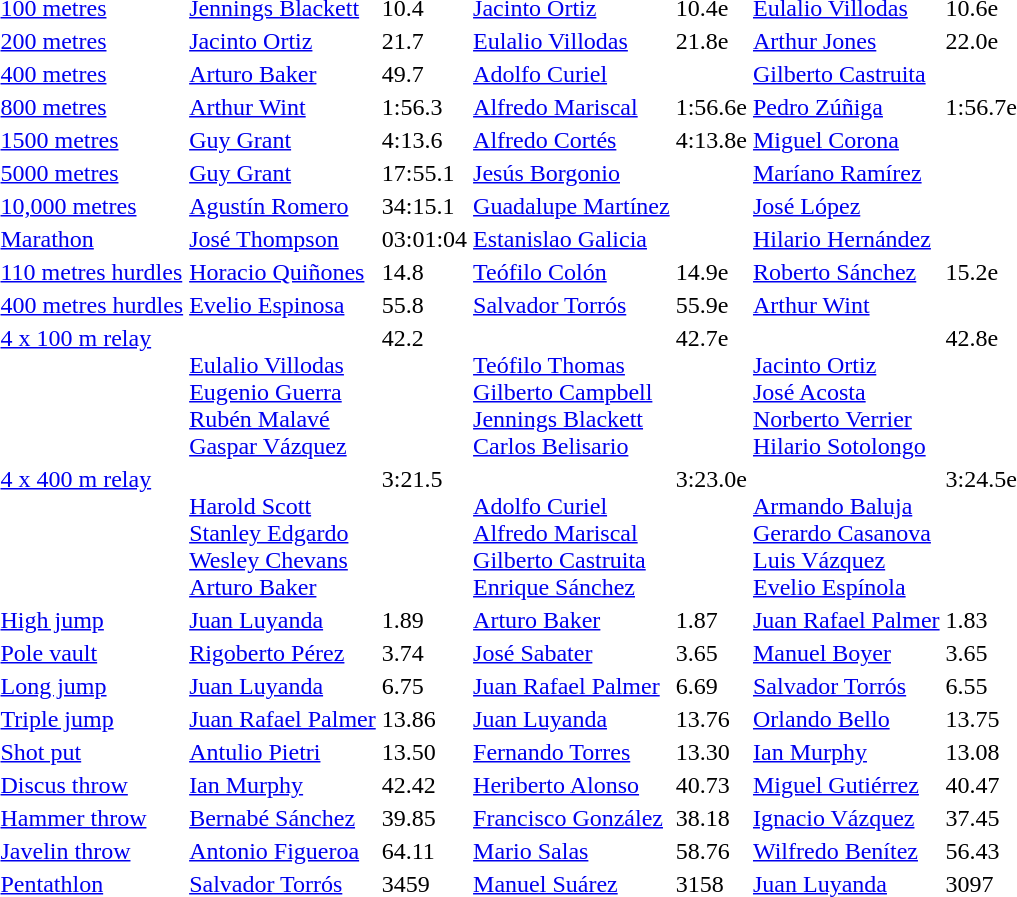<table>
<tr>
<td><a href='#'>100 metres</a></td>
<td><a href='#'>Jennings Blackett</a><br> </td>
<td>10.4</td>
<td><a href='#'>Jacinto Ortiz</a><br> </td>
<td>10.4e</td>
<td><a href='#'>Eulalio Villodas</a><br> </td>
<td>10.6e</td>
</tr>
<tr>
<td><a href='#'>200 metres</a></td>
<td><a href='#'>Jacinto Ortiz</a><br> </td>
<td>21.7</td>
<td><a href='#'>Eulalio Villodas</a><br> </td>
<td>21.8e</td>
<td><a href='#'>Arthur Jones</a><br> </td>
<td>22.0e</td>
</tr>
<tr>
<td><a href='#'>400 metres</a></td>
<td><a href='#'>Arturo Baker</a><br> </td>
<td>49.7</td>
<td><a href='#'>Adolfo Curiel</a><br> </td>
<td></td>
<td><a href='#'>Gilberto Castruita</a><br> </td>
<td></td>
</tr>
<tr>
<td><a href='#'>800 metres</a></td>
<td><a href='#'>Arthur Wint</a><br> </td>
<td>1:56.3</td>
<td><a href='#'>Alfredo Mariscal</a><br> </td>
<td>1:56.6e</td>
<td><a href='#'>Pedro Zúñiga</a><br> </td>
<td>1:56.7e</td>
</tr>
<tr>
<td><a href='#'>1500 metres</a></td>
<td><a href='#'>Guy Grant</a><br> </td>
<td>4:13.6</td>
<td><a href='#'>Alfredo Cortés</a><br> </td>
<td>4:13.8e</td>
<td><a href='#'>Miguel Corona</a><br> </td>
<td></td>
</tr>
<tr>
<td><a href='#'>5000 metres</a></td>
<td><a href='#'>Guy Grant</a><br> </td>
<td>17:55.1</td>
<td><a href='#'>Jesús Borgonio</a><br> </td>
<td></td>
<td><a href='#'>Maríano Ramírez</a><br> </td>
<td></td>
</tr>
<tr>
<td><a href='#'>10,000 metres</a></td>
<td><a href='#'>Agustín Romero</a><br> </td>
<td>34:15.1</td>
<td><a href='#'>Guadalupe Martínez</a><br> </td>
<td></td>
<td><a href='#'>José López</a><br> </td>
<td></td>
</tr>
<tr>
<td><a href='#'>Marathon</a></td>
<td><a href='#'>José Thompson</a><br> </td>
<td>03:01:04</td>
<td><a href='#'>Estanislao Galicia</a><br> </td>
<td></td>
<td><a href='#'>Hilario Hernández</a><br> </td>
<td></td>
</tr>
<tr>
<td><a href='#'>110 metres hurdles</a></td>
<td><a href='#'>Horacio Quiñones</a><br> </td>
<td>14.8</td>
<td><a href='#'>Teófilo Colón</a><br> </td>
<td>14.9e</td>
<td><a href='#'>Roberto Sánchez</a><br> </td>
<td>15.2e</td>
</tr>
<tr>
<td><a href='#'>400 metres hurdles</a></td>
<td><a href='#'>Evelio Espinosa</a><br> </td>
<td>55.8</td>
<td><a href='#'>Salvador Torrós</a><br> </td>
<td>55.9e</td>
<td><a href='#'>Arthur Wint</a><br> </td>
<td></td>
</tr>
<tr style="vertical-align:top;">
<td><a href='#'>4 x 100 m relay</a></td>
<td><br> <a href='#'>Eulalio Villodas</a><br> <a href='#'>Eugenio Guerra</a><br> <a href='#'>Rubén Malavé</a><br> <a href='#'>Gaspar Vázquez</a></td>
<td>42.2</td>
<td><br> <a href='#'>Teófilo Thomas</a><br> <a href='#'>Gilberto Campbell</a><br> <a href='#'>Jennings Blackett</a><br> <a href='#'>Carlos Belisario</a></td>
<td>42.7e</td>
<td><br> <a href='#'>Jacinto Ortiz</a><br> <a href='#'>José Acosta</a><br> <a href='#'>Norberto Verrier</a><br> <a href='#'>Hilario Sotolongo</a></td>
<td>42.8e</td>
</tr>
<tr style="vertical-align:top;">
<td><a href='#'>4 x 400 m relay</a></td>
<td><br> <a href='#'>Harold Scott</a><br> <a href='#'>Stanley Edgardo</a><br> <a href='#'>Wesley Chevans</a><br> <a href='#'>Arturo Baker</a></td>
<td>3:21.5</td>
<td><br> <a href='#'>Adolfo Curiel</a><br> <a href='#'>Alfredo Mariscal</a><br> <a href='#'>Gilberto Castruita</a><br> <a href='#'>Enrique Sánchez</a></td>
<td>3:23.0e</td>
<td><br> <a href='#'>Armando Baluja</a><br> <a href='#'>Gerardo Casanova</a><br> <a href='#'>Luis Vázquez</a><br> <a href='#'>Evelio Espínola</a></td>
<td>3:24.5e</td>
</tr>
<tr>
<td><a href='#'>High jump</a></td>
<td><a href='#'>Juan Luyanda</a><br> </td>
<td>1.89</td>
<td><a href='#'>Arturo Baker</a><br> </td>
<td>1.87</td>
<td><a href='#'>Juan Rafael Palmer</a><br> </td>
<td>1.83</td>
</tr>
<tr>
<td><a href='#'>Pole vault</a></td>
<td><a href='#'>Rigoberto Pérez</a><br> </td>
<td>3.74</td>
<td><a href='#'>José Sabater</a><br> </td>
<td>3.65</td>
<td><a href='#'>Manuel Boyer</a><br> </td>
<td>3.65</td>
</tr>
<tr>
<td><a href='#'>Long jump</a></td>
<td><a href='#'>Juan Luyanda</a><br> </td>
<td>6.75</td>
<td><a href='#'>Juan Rafael Palmer</a><br> </td>
<td>6.69</td>
<td><a href='#'>Salvador Torrós</a><br> </td>
<td>6.55</td>
</tr>
<tr>
<td><a href='#'>Triple jump</a></td>
<td><a href='#'>Juan Rafael Palmer</a><br> </td>
<td>13.86</td>
<td><a href='#'>Juan Luyanda</a><br> </td>
<td>13.76</td>
<td><a href='#'>Orlando Bello</a><br> </td>
<td>13.75</td>
</tr>
<tr>
<td><a href='#'>Shot put</a></td>
<td><a href='#'>Antulio Pietri</a><br> </td>
<td>13.50</td>
<td><a href='#'>Fernando Torres</a><br> </td>
<td>13.30</td>
<td><a href='#'>Ian Murphy</a><br> </td>
<td>13.08</td>
</tr>
<tr>
<td><a href='#'>Discus throw</a></td>
<td><a href='#'>Ian Murphy</a><br> </td>
<td>42.42</td>
<td><a href='#'>Heriberto Alonso</a><br> </td>
<td>40.73</td>
<td><a href='#'>Miguel Gutiérrez</a><br> </td>
<td>40.47</td>
</tr>
<tr>
<td><a href='#'>Hammer throw</a></td>
<td><a href='#'>Bernabé Sánchez</a><br> </td>
<td>39.85</td>
<td><a href='#'>Francisco González</a><br> </td>
<td>38.18</td>
<td><a href='#'>Ignacio Vázquez</a><br> </td>
<td>37.45</td>
</tr>
<tr>
<td><a href='#'>Javelin throw</a></td>
<td><a href='#'>Antonio Figueroa</a><br> </td>
<td>64.11</td>
<td><a href='#'>Mario Salas</a><br> </td>
<td>58.76</td>
<td><a href='#'>Wilfredo Benítez</a><br> </td>
<td>56.43</td>
</tr>
<tr>
<td><a href='#'>Pentathlon</a></td>
<td><a href='#'>Salvador Torrós</a><br> </td>
<td>3459</td>
<td><a href='#'>Manuel Suárez</a><br> </td>
<td>3158</td>
<td><a href='#'>Juan Luyanda</a><br> </td>
<td>3097</td>
</tr>
</table>
